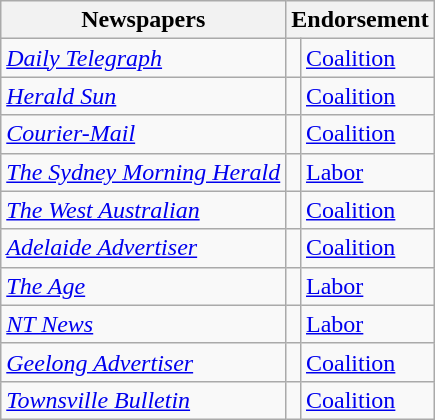<table class="wikitable">
<tr>
<th>Newspapers</th>
<th colspan="2">Endorsement</th>
</tr>
<tr>
<td><em><a href='#'>Daily Telegraph</a></em></td>
<td></td>
<td><a href='#'>Coalition</a></td>
</tr>
<tr>
<td><em><a href='#'>Herald Sun</a></em></td>
<td></td>
<td><a href='#'>Coalition</a></td>
</tr>
<tr>
<td><em><a href='#'>Courier-Mail</a></em></td>
<td></td>
<td><a href='#'>Coalition</a></td>
</tr>
<tr>
<td><em><a href='#'>The Sydney Morning Herald</a></em></td>
<td></td>
<td><a href='#'>Labor</a></td>
</tr>
<tr>
<td><em><a href='#'>The West Australian</a></em></td>
<td></td>
<td><a href='#'>Coalition</a></td>
</tr>
<tr>
<td><em><a href='#'>Adelaide Advertiser</a></em></td>
<td></td>
<td><a href='#'>Coalition</a></td>
</tr>
<tr>
<td><em><a href='#'>The Age</a></em></td>
<td></td>
<td><a href='#'>Labor</a></td>
</tr>
<tr>
<td><em><a href='#'>NT News</a></em></td>
<td></td>
<td><a href='#'>Labor</a></td>
</tr>
<tr>
<td><em><a href='#'>Geelong Advertiser</a></em></td>
<td></td>
<td><a href='#'>Coalition</a></td>
</tr>
<tr>
<td><em><a href='#'>Townsville Bulletin</a></em></td>
<td></td>
<td><a href='#'>Coalition</a></td>
</tr>
</table>
